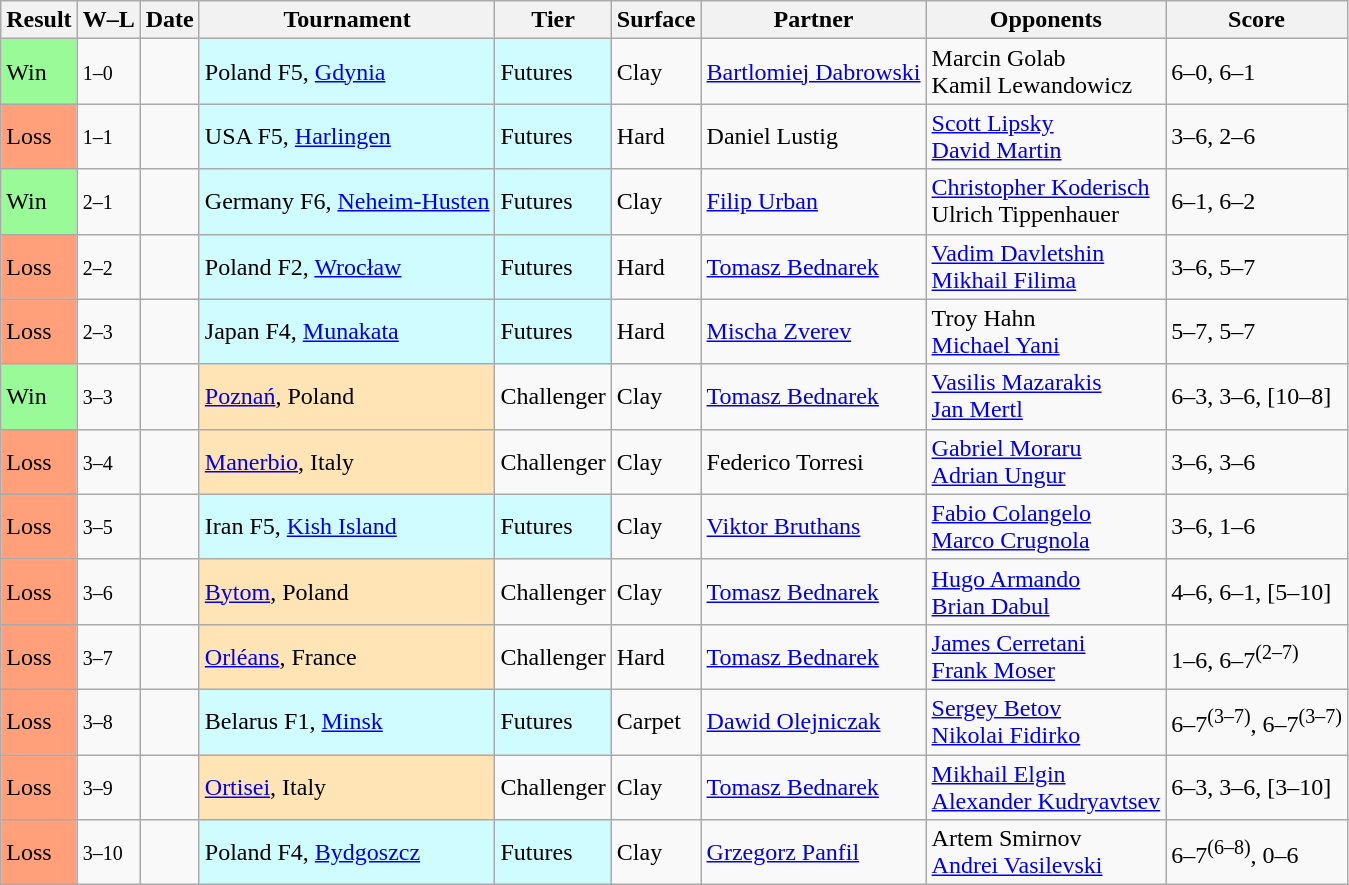<table class="sortable wikitable">
<tr>
<th>Result</th>
<th class="unsortable">W–L</th>
<th>Date</th>
<th>Tournament</th>
<th>Tier</th>
<th>Surface</th>
<th>Partner</th>
<th>Opponents</th>
<th class="unsortable">Score</th>
</tr>
<tr>
<td style="background:#98fb98;">Win</td>
<td><small>1–0</small></td>
<td></td>
<td style="background:#cffcff;">Poland F5, <a href='#'>Gdynia</a></td>
<td style="background:#cffcff;">Futures</td>
<td>Clay</td>
<td> <a href='#'>Bartlomiej Dabrowski</a></td>
<td> Marcin Golab <br>  Kamil Lewandowicz</td>
<td>6–0, 6–1</td>
</tr>
<tr>
<td style="background:#ffa07a;">Loss</td>
<td><small>1–1</small></td>
<td></td>
<td style="background:#cffcff;">USA F5, <a href='#'>Harlingen</a></td>
<td style="background:#cffcff;">Futures</td>
<td>Hard</td>
<td> Daniel Lustig</td>
<td> <a href='#'>Scott Lipsky</a> <br>  <a href='#'>David Martin</a></td>
<td>3–6, 2–6</td>
</tr>
<tr>
<td style="background:#98fb98;">Win</td>
<td><small>2–1</small></td>
<td></td>
<td style="background:#cffcff;">Germany F6, <a href='#'>Neheim-Husten</a></td>
<td style="background:#cffcff;">Futures</td>
<td>Clay</td>
<td> <a href='#'>Filip Urban</a></td>
<td> <a href='#'>Christopher Koderisch</a> <br>  Ulrich Tippenhauer</td>
<td>6–1, 6–2</td>
</tr>
<tr>
<td style="background:#ffa07a;">Loss</td>
<td><small>2–2</small></td>
<td></td>
<td style="background:#cffcff;">Poland F2, <a href='#'>Wrocław</a></td>
<td style="background:#cffcff;">Futures</td>
<td>Hard</td>
<td> <a href='#'>Tomasz Bednarek</a></td>
<td> <a href='#'>Vadim Davletshin</a> <br>  <a href='#'>Mikhail Filima</a></td>
<td>3–6, 5–7</td>
</tr>
<tr>
<td style="background:#ffa07a;">Loss</td>
<td><small>2–3</small></td>
<td></td>
<td style="background:#cffcff;">Japan F4, <a href='#'>Munakata</a></td>
<td style="background:#cffcff;">Futures</td>
<td>Hard</td>
<td> <a href='#'>Mischa Zverev</a></td>
<td> Troy Hahn <br>  <a href='#'>Michael Yani</a></td>
<td>5–7, 5–7</td>
</tr>
<tr>
<td style="background:#98fb98;">Win</td>
<td><small>3–3</small></td>
<td></td>
<td style="background:moccasin;"><a href='#'>Poznań</a>, Poland</td>
<td style="background:#moccasin;">Challenger</td>
<td>Clay</td>
<td> <a href='#'>Tomasz Bednarek</a></td>
<td> <a href='#'>Vasilis Mazarakis</a> <br>  <a href='#'>Jan Mertl</a></td>
<td>6–3, 3–6, [10–8]</td>
</tr>
<tr>
<td style="background:#ffa07a;">Loss</td>
<td><small>3–4</small></td>
<td></td>
<td style="background:moccasin;"><a href='#'>Manerbio</a>, Italy</td>
<td style="background:#moccasin;">Challenger</td>
<td>Clay</td>
<td> Federico Torresi</td>
<td> <a href='#'>Gabriel Moraru</a> <br>  <a href='#'>Adrian Ungur</a></td>
<td>3–6, 3–6</td>
</tr>
<tr>
<td style="background:#ffa07a;">Loss</td>
<td><small>3–5</small></td>
<td></td>
<td style="background:#cffcff;">Iran F5, <a href='#'>Kish Island</a></td>
<td style="background:#cffcff;">Futures</td>
<td>Clay</td>
<td> <a href='#'>Viktor Bruthans</a></td>
<td> <a href='#'>Fabio Colangelo</a> <br>  <a href='#'>Marco Crugnola</a></td>
<td>3–6, 1–6</td>
</tr>
<tr>
<td style="background:#ffa07a;">Loss</td>
<td><small>3–6</small></td>
<td></td>
<td style="background:moccasin;"><a href='#'>Bytom</a>, Poland</td>
<td style="background:#moccasin;">Challenger</td>
<td>Clay</td>
<td> <a href='#'>Tomasz Bednarek</a></td>
<td> <a href='#'>Hugo Armando</a> <br>  <a href='#'>Brian Dabul</a></td>
<td>4–6, 6–1, [5–10]</td>
</tr>
<tr>
<td style="background:#ffa07a;">Loss</td>
<td><small>3–7</small></td>
<td></td>
<td style="background:moccasin;"><a href='#'>Orléans</a>, France</td>
<td style="background:#moccasin;">Challenger</td>
<td>Hard</td>
<td> <a href='#'>Tomasz Bednarek</a></td>
<td> <a href='#'>James Cerretani</a> <br>  <a href='#'>Frank Moser</a></td>
<td>1–6, 6–7<sup>(2–7)</sup></td>
</tr>
<tr>
<td style="background:#ffa07a;">Loss</td>
<td><small>3–8</small></td>
<td></td>
<td style="background:#cffcff;">Belarus F1, <a href='#'>Minsk</a></td>
<td style="background:#cffcff;">Futures</td>
<td>Carpet</td>
<td> <a href='#'>Dawid Olejniczak</a></td>
<td> <a href='#'>Sergey Betov</a> <br>  <a href='#'>Nikolai Fidirko</a></td>
<td>6–7<sup>(3–7)</sup>, 6–7<sup>(3–7)</sup></td>
</tr>
<tr>
<td style="background:#ffa07a;">Loss</td>
<td><small>3–9</small></td>
<td></td>
<td style="background:moccasin;"><a href='#'>Ortisei</a>, Italy</td>
<td style="background:#moccasin;">Challenger</td>
<td>Clay</td>
<td> <a href='#'>Tomasz Bednarek</a></td>
<td> <a href='#'>Mikhail Elgin</a> <br>  <a href='#'>Alexander Kudryavtsev</a></td>
<td>6–3, 3–6, [3–10]</td>
</tr>
<tr>
<td style="background:#ffa07a;">Loss</td>
<td><small>3–10</small></td>
<td></td>
<td style="background:#cffcff;">Poland F4, <a href='#'>Bydgoszcz</a></td>
<td style="background:#cffcff;">Futures</td>
<td>Clay</td>
<td> <a href='#'>Grzegorz Panfil</a></td>
<td> Artem Smirnov <br>  <a href='#'>Andrei Vasilevski</a></td>
<td>6–7<sup>(6–8)</sup>, 0–6</td>
</tr>
</table>
